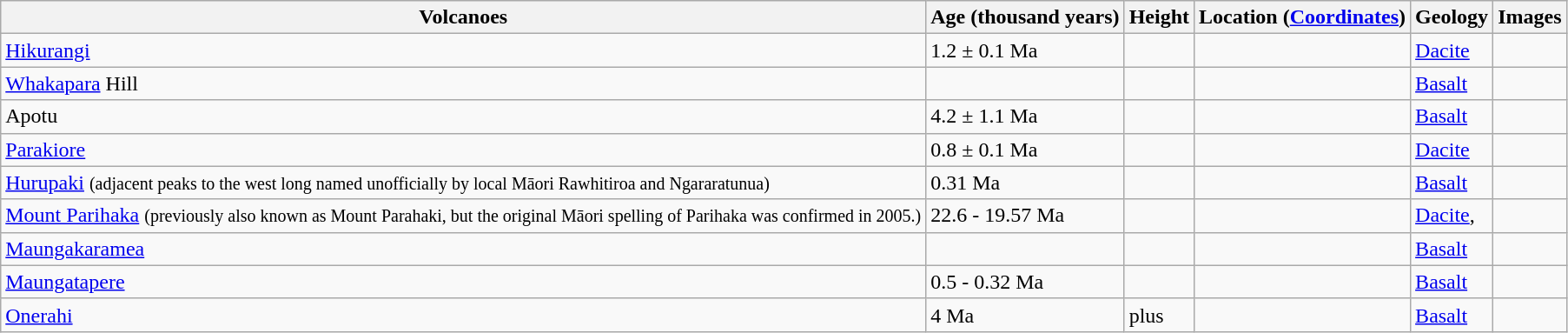<table class="wikitable sortable">
<tr>
<th>Volcanoes</th>
<th>Age (thousand years)</th>
<th>Height</th>
<th>Location (<a href='#'>Coordinates</a>)</th>
<th>Geology</th>
<th class="unsortable">Images</th>
</tr>
<tr>
<td align="left"><a href='#'>Hikurangi</a></td>
<td>1.2 ± 0.1 Ma</td>
<td></td>
<td></td>
<td><a href='#'>Dacite</a></td>
<td></td>
</tr>
<tr>
<td align="left"><a href='#'>Whakapara</a> Hill</td>
<td></td>
<td></td>
<td></td>
<td><a href='#'>Basalt</a></td>
<td></td>
</tr>
<tr>
<td align="left">Apotu</td>
<td>4.2 ± 1.1 Ma</td>
<td></td>
<td></td>
<td><a href='#'>Basalt</a></td>
<td></td>
</tr>
<tr>
<td align="left"><a href='#'>Parakiore</a></td>
<td>0.8 ± 0.1 Ma </td>
<td></td>
<td></td>
<td><a href='#'>Dacite</a></td>
<td></td>
</tr>
<tr>
<td align="left"><a href='#'>Hurupaki</a> <small>(adjacent peaks to the west long named unofficially by local Māori Rawhitiroa and Ngararatunua)</small></td>
<td>0.31 Ma</td>
<td></td>
<td></td>
<td><a href='#'>Basalt</a></td>
<td></td>
</tr>
<tr>
<td align="left"><a href='#'>Mount Parihaka</a> <small>(previously also known as Mount Parahaki, but the original Māori spelling of Parihaka was confirmed in 2005.)</small></td>
<td>22.6 - 19.57 Ma</td>
<td></td>
<td></td>
<td><a href='#'>Dacite</a>,</td>
<td></td>
</tr>
<tr>
<td align="left"><a href='#'>Maungakaramea</a></td>
<td></td>
<td></td>
<td></td>
<td><a href='#'>Basalt</a></td>
<td></td>
</tr>
<tr>
<td align="left"><a href='#'>Maungatapere</a></td>
<td>0.5 - 0.32 Ma</td>
<td></td>
<td></td>
<td><a href='#'>Basalt</a></td>
</tr>
<tr>
<td align="left"><a href='#'>Onerahi</a></td>
<td>4 Ma</td>
<td> plus</td>
<td></td>
<td><a href='#'>Basalt</a></td>
<td></td>
</tr>
</table>
